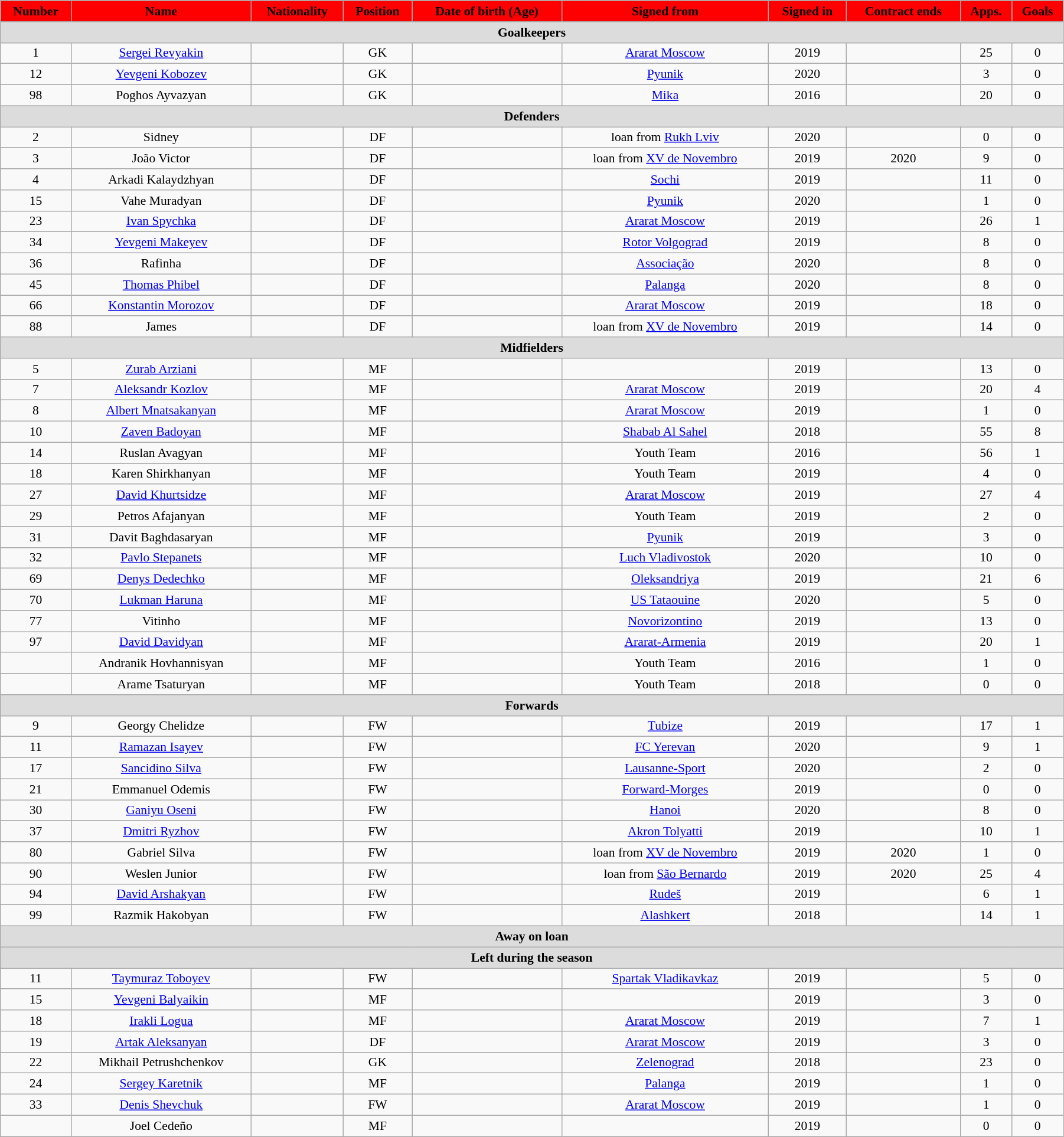<table class="wikitable"  style="text-align:center; font-size:90%; width:95%;">
<tr>
<th style="background:#FF0000; color:#000000; text-align:center;">Number</th>
<th style="background:#FF0000; color:#000000; text-align:center;">Name</th>
<th style="background:#FF0000; color:#000000; text-align:center;">Nationality</th>
<th style="background:#FF0000; color:#000000; text-align:center;">Position</th>
<th style="background:#FF0000; color:#000000; text-align:center;">Date of birth (Age)</th>
<th style="background:#FF0000; color:#000000; text-align:center;">Signed from</th>
<th style="background:#FF0000; color:#000000; text-align:center;">Signed in</th>
<th style="background:#FF0000; color:#000000; text-align:center;">Contract ends</th>
<th style="background:#FF0000; color:#000000; text-align:center;">Apps.</th>
<th style="background:#FF0000; color:#000000; text-align:center;">Goals</th>
</tr>
<tr>
<th colspan="11"  style="background:#dcdcdc; text-align:center;">Goalkeepers</th>
</tr>
<tr>
<td>1</td>
<td><a href='#'>Sergei Revyakin</a></td>
<td></td>
<td>GK</td>
<td></td>
<td><a href='#'>Ararat Moscow</a></td>
<td>2019</td>
<td></td>
<td>25</td>
<td>0</td>
</tr>
<tr>
<td>12</td>
<td><a href='#'>Yevgeni Kobozev</a></td>
<td></td>
<td>GK</td>
<td></td>
<td><a href='#'>Pyunik</a></td>
<td>2020</td>
<td></td>
<td>3</td>
<td>0</td>
</tr>
<tr>
<td>98</td>
<td>Poghos Ayvazyan</td>
<td></td>
<td>GK</td>
<td></td>
<td><a href='#'>Mika</a></td>
<td>2016</td>
<td></td>
<td>20</td>
<td>0</td>
</tr>
<tr>
<th colspan="11"  style="background:#dcdcdc; text-align:center;">Defenders</th>
</tr>
<tr>
<td>2</td>
<td>Sidney</td>
<td></td>
<td>DF</td>
<td></td>
<td>loan from <a href='#'>Rukh Lviv</a></td>
<td>2020</td>
<td></td>
<td>0</td>
<td>0</td>
</tr>
<tr>
<td>3</td>
<td>João Victor</td>
<td></td>
<td>DF</td>
<td></td>
<td>loan from <a href='#'>XV de Novembro</a></td>
<td>2019</td>
<td>2020</td>
<td>9</td>
<td>0</td>
</tr>
<tr>
<td>4</td>
<td>Arkadi Kalaydzhyan</td>
<td></td>
<td>DF</td>
<td></td>
<td><a href='#'>Sochi</a></td>
<td>2019</td>
<td></td>
<td>11</td>
<td>0</td>
</tr>
<tr>
<td>15</td>
<td>Vahe Muradyan</td>
<td></td>
<td>DF</td>
<td></td>
<td><a href='#'>Pyunik</a></td>
<td>2020</td>
<td></td>
<td>1</td>
<td>0</td>
</tr>
<tr>
<td>23</td>
<td><a href='#'>Ivan Spychka</a></td>
<td></td>
<td>DF</td>
<td></td>
<td><a href='#'>Ararat Moscow</a></td>
<td>2019</td>
<td></td>
<td>26</td>
<td>1</td>
</tr>
<tr>
<td>34</td>
<td><a href='#'>Yevgeni Makeyev</a></td>
<td></td>
<td>DF</td>
<td></td>
<td><a href='#'>Rotor Volgograd</a></td>
<td>2019</td>
<td></td>
<td>8</td>
<td>0</td>
</tr>
<tr>
<td>36</td>
<td>Rafinha</td>
<td></td>
<td>DF</td>
<td></td>
<td><a href='#'>Associação</a></td>
<td>2020</td>
<td></td>
<td>8</td>
<td>0</td>
</tr>
<tr>
<td>45</td>
<td><a href='#'>Thomas Phibel</a></td>
<td></td>
<td>DF</td>
<td></td>
<td><a href='#'>Palanga</a></td>
<td>2020</td>
<td></td>
<td>8</td>
<td>0</td>
</tr>
<tr>
<td>66</td>
<td><a href='#'>Konstantin Morozov</a></td>
<td></td>
<td>DF</td>
<td></td>
<td><a href='#'>Ararat Moscow</a></td>
<td>2019</td>
<td></td>
<td>18</td>
<td>0</td>
</tr>
<tr>
<td>88</td>
<td>James</td>
<td></td>
<td>DF</td>
<td></td>
<td>loan from <a href='#'>XV de Novembro</a></td>
<td>2019</td>
<td></td>
<td>14</td>
<td>0</td>
</tr>
<tr>
<th colspan="11"  style="background:#dcdcdc; text-align:center;">Midfielders</th>
</tr>
<tr>
<td>5</td>
<td><a href='#'>Zurab Arziani</a></td>
<td></td>
<td>MF</td>
<td></td>
<td></td>
<td>2019</td>
<td></td>
<td>13</td>
<td>0</td>
</tr>
<tr>
<td>7</td>
<td><a href='#'>Aleksandr Kozlov</a></td>
<td></td>
<td>MF</td>
<td></td>
<td><a href='#'>Ararat Moscow</a></td>
<td>2019</td>
<td></td>
<td>20</td>
<td>4</td>
</tr>
<tr>
<td>8</td>
<td><a href='#'>Albert Mnatsakanyan</a></td>
<td></td>
<td>MF</td>
<td></td>
<td><a href='#'>Ararat Moscow</a></td>
<td>2019</td>
<td></td>
<td>1</td>
<td>0</td>
</tr>
<tr>
<td>10</td>
<td><a href='#'>Zaven Badoyan</a></td>
<td></td>
<td>MF</td>
<td></td>
<td><a href='#'>Shabab Al Sahel</a></td>
<td>2018</td>
<td></td>
<td>55</td>
<td>8</td>
</tr>
<tr>
<td>14</td>
<td>Ruslan Avagyan</td>
<td></td>
<td>MF</td>
<td></td>
<td>Youth Team</td>
<td>2016</td>
<td></td>
<td>56</td>
<td>1</td>
</tr>
<tr>
<td>18</td>
<td>Karen Shirkhanyan</td>
<td></td>
<td>MF</td>
<td></td>
<td>Youth Team</td>
<td>2019</td>
<td></td>
<td>4</td>
<td>0</td>
</tr>
<tr>
<td>27</td>
<td><a href='#'>David Khurtsidze</a></td>
<td></td>
<td>MF</td>
<td></td>
<td><a href='#'>Ararat Moscow</a></td>
<td>2019</td>
<td></td>
<td>27</td>
<td>4</td>
</tr>
<tr>
<td>29</td>
<td>Petros Afajanyan</td>
<td></td>
<td>MF</td>
<td></td>
<td>Youth Team</td>
<td>2019</td>
<td></td>
<td>2</td>
<td>0</td>
</tr>
<tr>
<td>31</td>
<td>Davit Baghdasaryan</td>
<td></td>
<td>MF</td>
<td></td>
<td><a href='#'>Pyunik</a></td>
<td>2019</td>
<td></td>
<td>3</td>
<td>0</td>
</tr>
<tr>
<td>32</td>
<td><a href='#'>Pavlo Stepanets</a></td>
<td></td>
<td>MF</td>
<td></td>
<td><a href='#'>Luch Vladivostok</a></td>
<td>2020</td>
<td></td>
<td>10</td>
<td>0</td>
</tr>
<tr>
<td>69</td>
<td><a href='#'>Denys Dedechko</a></td>
<td></td>
<td>MF</td>
<td></td>
<td><a href='#'>Oleksandriya</a></td>
<td>2019</td>
<td></td>
<td>21</td>
<td>6</td>
</tr>
<tr>
<td>70</td>
<td><a href='#'>Lukman Haruna</a></td>
<td></td>
<td>MF</td>
<td></td>
<td><a href='#'>US Tataouine</a></td>
<td>2020</td>
<td></td>
<td>5</td>
<td>0</td>
</tr>
<tr>
<td>77</td>
<td>Vitinho</td>
<td></td>
<td>MF</td>
<td></td>
<td><a href='#'>Novorizontino</a></td>
<td>2019</td>
<td></td>
<td>13</td>
<td>0</td>
</tr>
<tr>
<td>97</td>
<td><a href='#'>David Davidyan</a></td>
<td></td>
<td>MF</td>
<td></td>
<td><a href='#'>Ararat-Armenia</a></td>
<td>2019</td>
<td></td>
<td>20</td>
<td>1</td>
</tr>
<tr>
<td></td>
<td>Andranik Hovhannisyan</td>
<td></td>
<td>MF</td>
<td></td>
<td>Youth Team</td>
<td>2016</td>
<td></td>
<td>1</td>
<td>0</td>
</tr>
<tr>
<td></td>
<td>Arame Tsaturyan</td>
<td></td>
<td>MF</td>
<td></td>
<td>Youth Team</td>
<td>2018</td>
<td></td>
<td>0</td>
<td>0</td>
</tr>
<tr>
<th colspan="11"  style="background:#dcdcdc; text-align:center;">Forwards</th>
</tr>
<tr>
<td>9</td>
<td>Georgy Chelidze</td>
<td></td>
<td>FW</td>
<td></td>
<td><a href='#'>Tubize</a></td>
<td>2019</td>
<td></td>
<td>17</td>
<td>1</td>
</tr>
<tr>
<td>11</td>
<td><a href='#'>Ramazan Isayev</a></td>
<td></td>
<td>FW</td>
<td></td>
<td><a href='#'>FC Yerevan</a></td>
<td>2020</td>
<td></td>
<td>9</td>
<td>1</td>
</tr>
<tr>
<td>17</td>
<td><a href='#'>Sancidino Silva</a></td>
<td></td>
<td>FW</td>
<td></td>
<td><a href='#'>Lausanne-Sport</a></td>
<td>2020</td>
<td></td>
<td>2</td>
<td>0</td>
</tr>
<tr>
<td>21</td>
<td>Emmanuel Odemis</td>
<td></td>
<td>FW</td>
<td></td>
<td><a href='#'>Forward-Morges</a></td>
<td>2019</td>
<td></td>
<td>0</td>
<td>0</td>
</tr>
<tr>
<td>30</td>
<td><a href='#'>Ganiyu Oseni</a></td>
<td></td>
<td>FW</td>
<td></td>
<td><a href='#'>Hanoi</a></td>
<td>2020</td>
<td></td>
<td>8</td>
<td>0</td>
</tr>
<tr>
<td>37</td>
<td><a href='#'>Dmitri Ryzhov</a></td>
<td></td>
<td>FW</td>
<td></td>
<td><a href='#'>Akron Tolyatti</a></td>
<td>2019</td>
<td></td>
<td>10</td>
<td>1</td>
</tr>
<tr>
<td>80</td>
<td>Gabriel Silva</td>
<td></td>
<td>FW</td>
<td></td>
<td>loan from <a href='#'>XV de Novembro</a></td>
<td>2019</td>
<td>2020</td>
<td>1</td>
<td>0</td>
</tr>
<tr>
<td>90</td>
<td>Weslen Junior</td>
<td></td>
<td>FW</td>
<td></td>
<td>loan from <a href='#'>São Bernardo</a></td>
<td>2019</td>
<td>2020</td>
<td>25</td>
<td>4</td>
</tr>
<tr>
<td>94</td>
<td><a href='#'>David Arshakyan</a></td>
<td></td>
<td>FW</td>
<td></td>
<td><a href='#'>Rudeš</a></td>
<td>2019</td>
<td></td>
<td>6</td>
<td>1</td>
</tr>
<tr>
<td>99</td>
<td>Razmik Hakobyan</td>
<td></td>
<td>FW</td>
<td></td>
<td><a href='#'>Alashkert</a></td>
<td>2018</td>
<td></td>
<td>14</td>
<td>1</td>
</tr>
<tr>
<th colspan="11"  style="background:#dcdcdc; text-align:center;">Away on loan</th>
</tr>
<tr>
<th colspan="11"  style="background:#dcdcdc; text-align:center;">Left during the season</th>
</tr>
<tr>
<td>11</td>
<td><a href='#'>Taymuraz Toboyev</a></td>
<td></td>
<td>FW</td>
<td></td>
<td><a href='#'>Spartak Vladikavkaz</a></td>
<td>2019</td>
<td></td>
<td>5</td>
<td>0</td>
</tr>
<tr>
<td>15</td>
<td><a href='#'>Yevgeni Balyaikin</a></td>
<td></td>
<td>MF</td>
<td></td>
<td></td>
<td>2019</td>
<td></td>
<td>3</td>
<td>0</td>
</tr>
<tr>
<td>18</td>
<td><a href='#'>Irakli Logua</a></td>
<td></td>
<td>MF</td>
<td></td>
<td><a href='#'>Ararat Moscow</a></td>
<td>2019</td>
<td></td>
<td>7</td>
<td>1</td>
</tr>
<tr>
<td>19</td>
<td><a href='#'>Artak Aleksanyan</a></td>
<td></td>
<td>DF</td>
<td></td>
<td><a href='#'>Ararat Moscow</a></td>
<td>2019</td>
<td></td>
<td>3</td>
<td>0</td>
</tr>
<tr>
<td>22</td>
<td>Mikhail Petrushchenkov</td>
<td></td>
<td>GK</td>
<td></td>
<td><a href='#'>Zelenograd</a></td>
<td>2018</td>
<td></td>
<td>23</td>
<td>0</td>
</tr>
<tr>
<td>24</td>
<td><a href='#'>Sergey Karetnik</a></td>
<td></td>
<td>MF</td>
<td></td>
<td><a href='#'>Palanga</a></td>
<td>2019</td>
<td></td>
<td>1</td>
<td>0</td>
</tr>
<tr>
<td>33</td>
<td><a href='#'>Denis Shevchuk</a></td>
<td></td>
<td>FW</td>
<td></td>
<td><a href='#'>Ararat Moscow</a></td>
<td>2019</td>
<td></td>
<td>1</td>
<td>0</td>
</tr>
<tr>
<td></td>
<td>Joel Cedeño</td>
<td></td>
<td>MF</td>
<td></td>
<td></td>
<td>2019</td>
<td></td>
<td>0</td>
<td>0</td>
</tr>
</table>
